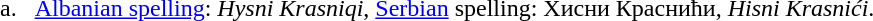<table style="margin-left:13px; line-height:150%">
<tr>
<td align="right" valign="top">a.  </td>
<td><a href='#'>Albanian spelling</a>: <em>Hysni Krasniqi</em>, <a href='#'>Serbian</a> spelling: Хисни Краснићи, <em>Hisni Krasnići</em>.</td>
</tr>
</table>
